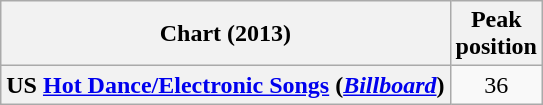<table class="wikitable sortable plainrowheaders" style="text-align:center">
<tr>
<th scope="col">Chart (2013)</th>
<th scope="col">Peak<br>position</th>
</tr>
<tr>
<th scope="row">US <a href='#'>Hot Dance/Electronic Songs</a> (<em><a href='#'>Billboard</a></em>)</th>
<td>36</td>
</tr>
</table>
